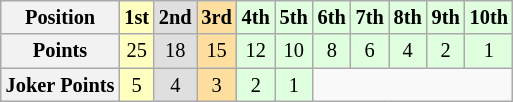<table class="wikitable" style="font-size: 85%;">
<tr>
<th>Position</th>
<td style="background:#ffffbf;" align="center"><strong>1st</strong></td>
<td style="background:#dfdfdf;" align="center"><strong>2nd</strong></td>
<td style="background:#ffdf9f;" align="center"><strong>3rd</strong></td>
<td style="background:#dfffdf;" align="center"><strong>4th</strong></td>
<td style="background:#dfffdf;" align="center"><strong>5th</strong></td>
<td style="background:#dfffdf;" align="center"><strong>6th</strong></td>
<td style="background:#dfffdf;" align="center"><strong>7th</strong></td>
<td style="background:#dfffdf;" align="center"><strong>8th</strong></td>
<td style="background:#dfffdf;" align="center"><strong>9th</strong></td>
<td style="background:#dfffdf;" align="center"><strong>10th</strong></td>
</tr>
<tr>
<th>Points</th>
<td style="background:#ffffbf;" align="center">25</td>
<td style="background:#dfdfdf;" align="center">18</td>
<td style="background:#ffdf9f;" align="center">15</td>
<td style="background:#dfffdf;" align="center">12</td>
<td style="background:#dfffdf;" align="center">10</td>
<td style="background:#dfffdf;" align="center">8</td>
<td style="background:#dfffdf;" align="center">6</td>
<td style="background:#dfffdf;" align="center">4</td>
<td style="background:#dfffdf;" align="center">2</td>
<td style="background:#dfffdf;" align="center">1</td>
</tr>
<tr>
<th>Joker Points</th>
<td style="background:#ffffbf;" align="center">5</td>
<td style="background:#dfdfdf;" align="center">4</td>
<td style="background:#ffdf9f;" align="center">3</td>
<td style="background:#dfffdf;" align="center">2</td>
<td style="background:#dfffdf;" align="center">1</td>
</tr>
</table>
